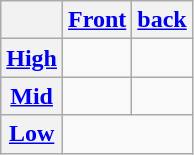<table class="wikitable" style="text-align: center;">
<tr>
<th></th>
<th><a href='#'>Front</a></th>
<th><a href='#'>back</a></th>
</tr>
<tr>
<th><a href='#'>High</a></th>
<td> </td>
<td> </td>
</tr>
<tr>
<th><a href='#'>Mid</a></th>
<td> </td>
<td> </td>
</tr>
<tr>
<th><a href='#'>Low</a></th>
<td colspan="2"> </td>
</tr>
</table>
